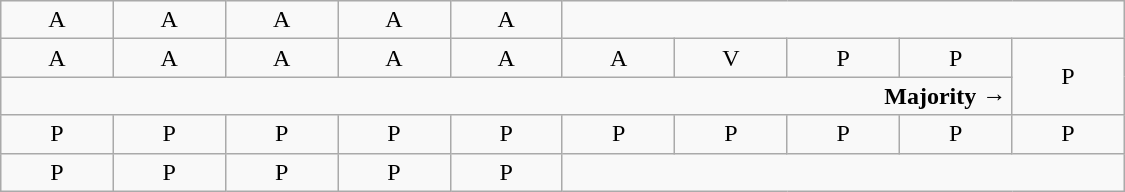<table class="wikitable" style="text-align:center; width:750px">
<tr>
<td>A</td>
<td>A</td>
<td>A</td>
<td>A</td>
<td>A</td>
</tr>
<tr>
<td width=50px >A</td>
<td width=50px >A<br></td>
<td width=50px >A<br></td>
<td width=50px >A<br></td>
<td width=50px >A<br></td>
<td width=50px >A<br></td>
<td width=50px >V</td>
<td width=50px >P<br></td>
<td width=50px >P<br></td>
<td rowspan=2 width=50px >P<br></td>
</tr>
<tr>
<td colspan=9 style="text-align:right"><strong>Majority →</strong></td>
</tr>
<tr>
<td>P</td>
<td>P</td>
<td>P</td>
<td>P</td>
<td>P</td>
<td>P</td>
<td>P</td>
<td>P</td>
<td>P<br></td>
<td>P<br></td>
</tr>
<tr>
<td>P</td>
<td>P</td>
<td>P</td>
<td>P</td>
<td>P</td>
</tr>
</table>
